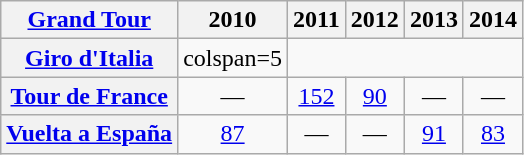<table class="wikitable plainrowheaders">
<tr>
<th scope="col"><a href='#'>Grand Tour</a></th>
<th scope="col">2010</th>
<th scope="col">2011</th>
<th scope="col">2012</th>
<th scope="col">2013</th>
<th scope="col">2014</th>
</tr>
<tr style="text-align:center;">
<th scope="row"> <a href='#'>Giro d'Italia</a></th>
<td>colspan=5 </td>
</tr>
<tr style="text-align:center;">
<th scope="row"> <a href='#'>Tour de France</a></th>
<td>—</td>
<td><a href='#'>152</a></td>
<td><a href='#'>90</a></td>
<td>—</td>
<td>—</td>
</tr>
<tr style="text-align:center;">
<th scope="row"> <a href='#'>Vuelta a España</a></th>
<td><a href='#'>87</a></td>
<td>—</td>
<td>—</td>
<td><a href='#'>91</a></td>
<td><a href='#'>83</a></td>
</tr>
</table>
